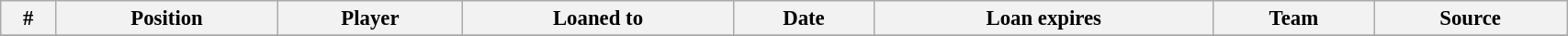<table class="wikitable sortable" style="width:90%; text-align:center; font-size:95%; text-align:left;">
<tr>
<th><strong>#</strong></th>
<th><strong>Position</strong></th>
<th><strong>Player</strong></th>
<th><strong>Loaned to</strong></th>
<th><strong>Date</strong></th>
<th><strong>Loan expires </strong></th>
<th><strong>Team</strong></th>
<th><strong>Source</strong></th>
</tr>
<tr>
</tr>
</table>
